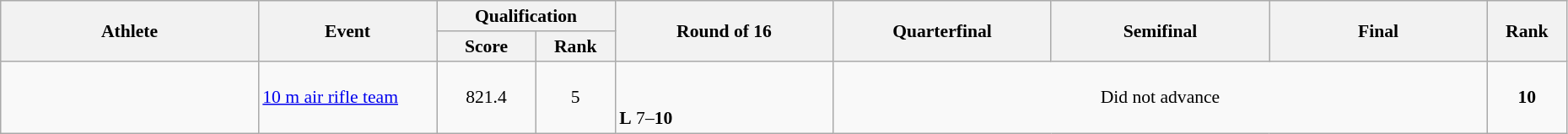<table class="wikitable" width="98%" style="text-align:left; font-size:90%">
<tr>
<th rowspan="2" width="13%">Athlete</th>
<th rowspan="2" width="9%">Event</th>
<th colspan="2">Qualification</th>
<th rowspan="2" width="11%">Round of 16</th>
<th rowspan="2" width="11%">Quarterfinal</th>
<th rowspan="2" width="11%">Semifinal</th>
<th rowspan="2" width="11%">Final</th>
<th rowspan="2" width="4%">Rank</th>
</tr>
<tr>
<th width="5%">Score</th>
<th width="4%">Rank</th>
</tr>
<tr>
<td><br></td>
<td><a href='#'>10 m air rifle team</a></td>
<td align="center">821.4</td>
<td align="center">5 <strong></strong></td>
<td><br><br><strong>L</strong> 7–<strong>10</strong></td>
<td colspan=3 align=center>Did not advance</td>
<td align="center"><strong>10</strong></td>
</tr>
</table>
